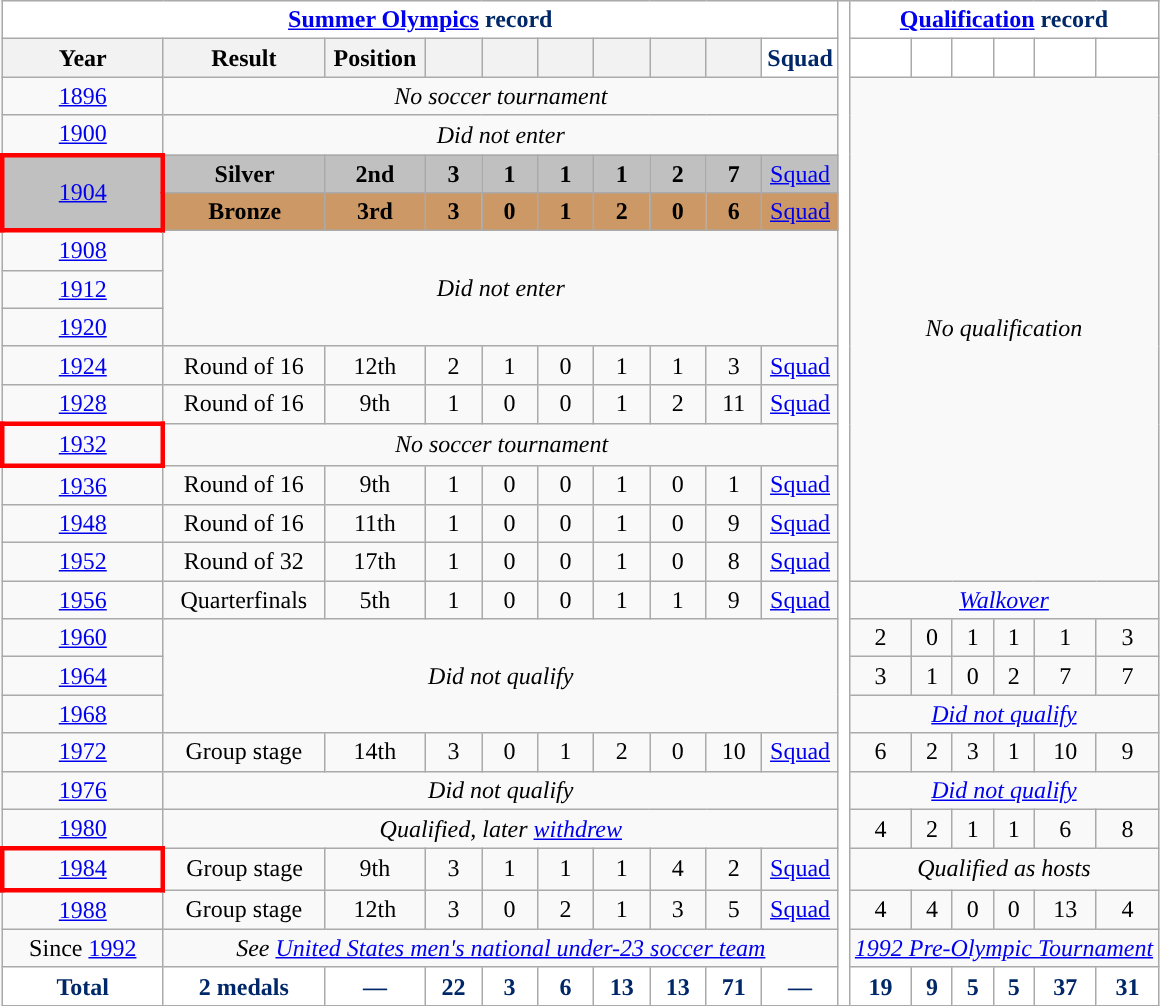<table class="wikitable" style="text-align: center;">
<tr>
<th colspan="10" style="color:#002868; background:white;"><a href='#'>Summer Olympics</a> record</th>
<th rowspan="26" style="color:#002868; background:white;"></th>
<th colspan="6" style="color:#002868; background:white;"><a href='#'>Qualification</a> record</th>
</tr>
<tr>
<th style="width:100px;" style="color:#002868; background:white;">Year</th>
<th style="width:100px;" style="color:#002868; background:white;">Result</th>
<th style="width:60px;" style="color:#002868; background:white;">Position</th>
<th style="width:30px;" style="color:#002868; background:white;"></th>
<th style="width:30px;" style="color:#002868; background:white;"></th>
<th style="width:30px;" style="color:#002868; background:white;"></th>
<th style="width:30px;" style="color:#002868; background:white;"></th>
<th style="width:30px;" style="color:#002868; background:white;"></th>
<th style="width:30px;" style="color:#002868; background:white;"></th>
<th style="color:#002868; background:white;">Squad</th>
<th style="color:#002868; background:white;"></th>
<th style="color:#002868; background:white;"></th>
<th style="color:#002868; background:white;"></th>
<th style="color:#002868; background:white;"></th>
<th style="color:#002868; background:white;"></th>
<th style="color:#002868; background:white;"></th>
</tr>
<tr>
<td> <a href='#'>1896</a></td>
<td colspan="9"><em>No soccer tournament</em></td>
<td colspan="6" rowspan="13"><em>No qualification</em></td>
</tr>
<tr>
<td> <a href='#'>1900</a></td>
<td colspan="9"><em>Did not enter</em></td>
</tr>
<tr bgcolor="silver">
<td rowspan="2" style="border: 3px solid red"> <a href='#'>1904</a></td>
<td><strong>Silver</strong></td>
<td><strong>2nd</strong></td>
<td><strong>3</strong></td>
<td><strong>1</strong></td>
<td><strong>1</strong></td>
<td><strong>1</strong></td>
<td><strong>2</strong></td>
<td><strong>7</strong></td>
<td><a href='#'>Squad</a></td>
</tr>
<tr bgcolor="#c96">
<td><strong>Bronze</strong></td>
<td><strong>3rd</strong></td>
<td><strong>3</strong></td>
<td><strong>0</strong></td>
<td><strong>1</strong></td>
<td><strong>2</strong></td>
<td><strong>0</strong></td>
<td><strong>6</strong></td>
<td><a href='#'>Squad</a></td>
</tr>
<tr>
<td> <a href='#'>1908</a></td>
<td colspan="9" rowspan="3"><em>Did not enter</em></td>
</tr>
<tr>
<td> <a href='#'>1912</a></td>
</tr>
<tr>
<td> <a href='#'>1920</a></td>
</tr>
<tr>
<td> <a href='#'>1924</a></td>
<td>Round of 16</td>
<td>12th</td>
<td>2</td>
<td>1</td>
<td>0</td>
<td>1</td>
<td>1</td>
<td>3</td>
<td><a href='#'>Squad</a></td>
</tr>
<tr>
<td> <a href='#'>1928</a></td>
<td>Round of 16</td>
<td>9th</td>
<td>1</td>
<td>0</td>
<td>0</td>
<td>1</td>
<td>2</td>
<td>11</td>
<td><a href='#'>Squad</a></td>
</tr>
<tr>
<td style="border: 3px solid red"> <a href='#'>1932</a></td>
<td colspan="9"><em>No soccer tournament</em></td>
</tr>
<tr>
<td> <a href='#'>1936</a></td>
<td>Round of 16</td>
<td>9th</td>
<td>1</td>
<td>0</td>
<td>0</td>
<td>1</td>
<td>0</td>
<td>1</td>
<td><a href='#'>Squad</a></td>
</tr>
<tr>
<td> <a href='#'>1948</a></td>
<td>Round of 16</td>
<td>11th</td>
<td>1</td>
<td>0</td>
<td>0</td>
<td>1</td>
<td>0</td>
<td>9</td>
<td><a href='#'>Squad</a></td>
</tr>
<tr>
<td> <a href='#'>1952</a></td>
<td>Round of 32</td>
<td>17th</td>
<td>1</td>
<td>0</td>
<td>0</td>
<td>1</td>
<td>0</td>
<td>8</td>
<td><a href='#'>Squad</a></td>
</tr>
<tr>
<td> <a href='#'>1956</a></td>
<td>Quarterfinals</td>
<td>5th</td>
<td>1</td>
<td>0</td>
<td>0</td>
<td>1</td>
<td>1</td>
<td>9</td>
<td><a href='#'>Squad</a></td>
<td colspan="6"><a href='#'><em>Walkover</em></a></td>
</tr>
<tr>
<td> <a href='#'>1960</a></td>
<td colspan="9" rowspan="3"><em>Did not qualify</em></td>
<td>2</td>
<td>0</td>
<td>1</td>
<td>1</td>
<td>1</td>
<td>3</td>
</tr>
<tr>
<td> <a href='#'>1964</a></td>
<td>3</td>
<td>1</td>
<td>0</td>
<td>2</td>
<td>7</td>
<td>7</td>
</tr>
<tr>
<td> <a href='#'>1968</a></td>
<td colspan="6"><em><a href='#'>Did not qualify</a></em></td>
</tr>
<tr>
<td> <a href='#'>1972</a></td>
<td>Group stage</td>
<td>14th</td>
<td>3</td>
<td>0</td>
<td>1</td>
<td>2</td>
<td>0</td>
<td>10</td>
<td><a href='#'>Squad</a></td>
<td>6</td>
<td>2</td>
<td>3</td>
<td>1</td>
<td>10</td>
<td>9</td>
</tr>
<tr>
<td> <a href='#'>1976</a></td>
<td colspan="9"><em>Did not qualify</em></td>
<td colspan="6"><em><a href='#'>Did not qualify</a></em></td>
</tr>
<tr>
<td> <a href='#'>1980</a></td>
<td colspan="9"><em>Qualified, later <a href='#'>withdrew</a></em></td>
<td>4</td>
<td>2</td>
<td>1</td>
<td>1</td>
<td>6</td>
<td>8</td>
</tr>
<tr>
<td style="border: 3px solid red"> <a href='#'>1984</a></td>
<td>Group stage</td>
<td>9th</td>
<td>3</td>
<td>1</td>
<td>1</td>
<td>1</td>
<td>4</td>
<td>2</td>
<td><a href='#'>Squad</a></td>
<td colspan="6"><em>Qualified as hosts</em></td>
</tr>
<tr>
<td> <a href='#'>1988</a></td>
<td>Group stage</td>
<td>12th</td>
<td>3</td>
<td>0</td>
<td>2</td>
<td>1</td>
<td>3</td>
<td>5</td>
<td><a href='#'>Squad</a></td>
<td>4</td>
<td>4</td>
<td>0</td>
<td>0</td>
<td>13</td>
<td>4</td>
</tr>
<tr>
<td>Since <a href='#'>1992</a></td>
<td colspan=9><em>See <a href='#'>United States men's national under-23 soccer team</a></em></td>
<td colspan="6"><em><a href='#'>1992 Pre-Olympic Tournament</a></em></td>
</tr>
<tr>
<th style="color:#002868; background:white;"><strong>Total</strong></th>
<th style="color:#002868; background:white;">2 medals</th>
<th style="color:#002868; background:white;"><strong>—</strong></th>
<th style="color:#002868; background:white;"><strong>22</strong></th>
<th style="color:#002868; background:white;"><strong>3</strong></th>
<th style="color:#002868; background:white;"><strong>6</strong></th>
<th style="color:#002868; background:white;"><strong>13</strong></th>
<th style="color:#002868; background:white;"><strong>13</strong></th>
<th style="color:#002868; background:white;"><strong>71</strong></th>
<th style="color:#002868; background:white;"><strong>—</strong></th>
<th style="color:#002868; background:white;">19</th>
<th style="color:#002868; background:white;">9</th>
<th style="color:#002868; background:white;">5</th>
<th style="color:#002868; background:white;">5</th>
<th style="color:#002868; background:white;">37</th>
<th style="color:#002868; background:white;">31</th>
</tr>
</table>
